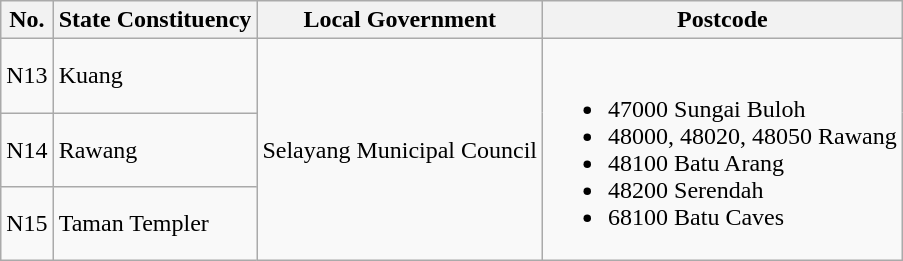<table class="wikitable">
<tr>
<th>No.</th>
<th>State Constituency</th>
<th>Local Government</th>
<th>Postcode</th>
</tr>
<tr>
<td>N13</td>
<td>Kuang</td>
<td rowspan="3">Selayang Municipal Council</td>
<td rowspan="3"><br><ul><li>47000 Sungai Buloh</li><li>48000, 48020, 48050 Rawang</li><li>48100 Batu Arang</li><li>48200 Serendah</li><li>68100 Batu Caves</li></ul></td>
</tr>
<tr>
<td>N14</td>
<td>Rawang</td>
</tr>
<tr>
<td>N15</td>
<td>Taman Templer</td>
</tr>
</table>
